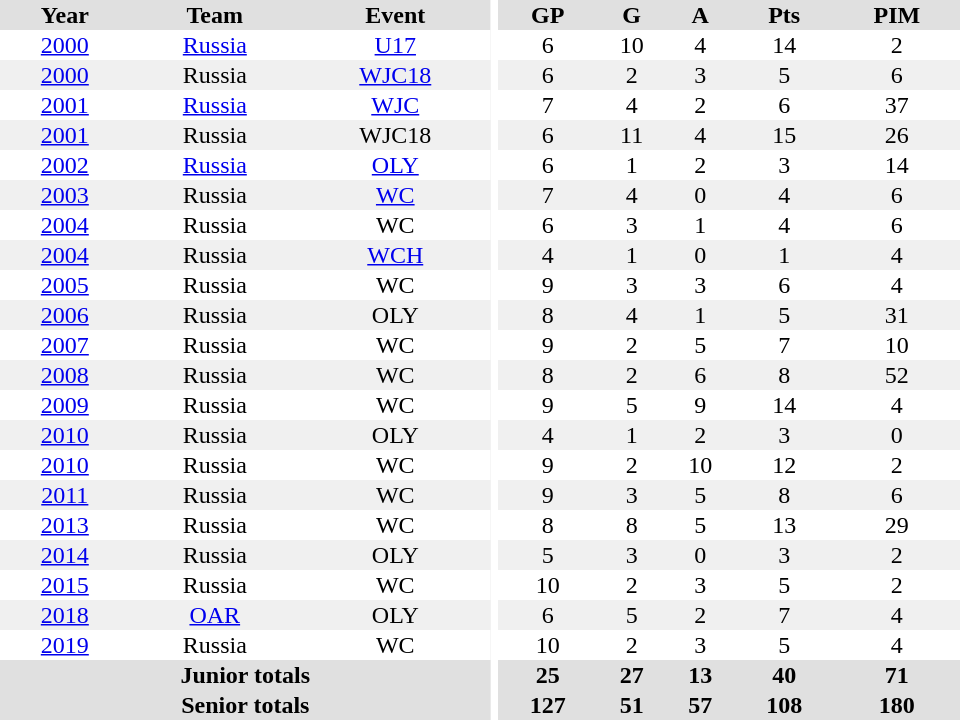<table border="0" cellpadding="1" cellspacing="0" ID="Table3" style="text-align:center; width:40em">
<tr bgcolor="#e0e0e0">
<th>Year</th>
<th>Team</th>
<th>Event</th>
<th rowspan="102" bgcolor="#ffffff"></th>
<th>GP</th>
<th>G</th>
<th>A</th>
<th>Pts</th>
<th>PIM</th>
</tr>
<tr>
<td><a href='#'>2000</a></td>
<td><a href='#'>Russia</a></td>
<td><a href='#'>U17</a></td>
<td>6</td>
<td>10</td>
<td>4</td>
<td>14</td>
<td>2</td>
</tr>
<tr bgcolor="#f0f0f0">
<td><a href='#'>2000</a></td>
<td>Russia</td>
<td><a href='#'>WJC18</a></td>
<td>6</td>
<td>2</td>
<td>3</td>
<td>5</td>
<td>6</td>
</tr>
<tr>
<td><a href='#'>2001</a></td>
<td><a href='#'>Russia</a></td>
<td><a href='#'>WJC</a></td>
<td>7</td>
<td>4</td>
<td>2</td>
<td>6</td>
<td>37</td>
</tr>
<tr bgcolor="#f0f0f0">
<td><a href='#'>2001</a></td>
<td>Russia</td>
<td>WJC18</td>
<td>6</td>
<td>11</td>
<td>4</td>
<td>15</td>
<td>26</td>
</tr>
<tr>
<td><a href='#'>2002</a></td>
<td><a href='#'>Russia</a></td>
<td><a href='#'>OLY</a></td>
<td>6</td>
<td>1</td>
<td>2</td>
<td>3</td>
<td>14</td>
</tr>
<tr bgcolor="#f0f0f0">
<td><a href='#'>2003</a></td>
<td>Russia</td>
<td><a href='#'>WC</a></td>
<td>7</td>
<td>4</td>
<td>0</td>
<td>4</td>
<td>6</td>
</tr>
<tr>
<td><a href='#'>2004</a></td>
<td>Russia</td>
<td>WC</td>
<td>6</td>
<td>3</td>
<td>1</td>
<td>4</td>
<td>6</td>
</tr>
<tr bgcolor="#f0f0f0">
<td><a href='#'>2004</a></td>
<td>Russia</td>
<td><a href='#'>WCH</a></td>
<td>4</td>
<td>1</td>
<td>0</td>
<td>1</td>
<td>4</td>
</tr>
<tr>
<td><a href='#'>2005</a></td>
<td>Russia</td>
<td>WC</td>
<td>9</td>
<td>3</td>
<td>3</td>
<td>6</td>
<td>4</td>
</tr>
<tr bgcolor="#f0f0f0">
<td><a href='#'>2006</a></td>
<td>Russia</td>
<td>OLY</td>
<td>8</td>
<td>4</td>
<td>1</td>
<td>5</td>
<td>31</td>
</tr>
<tr>
<td><a href='#'>2007</a></td>
<td>Russia</td>
<td>WC</td>
<td>9</td>
<td>2</td>
<td>5</td>
<td>7</td>
<td>10</td>
</tr>
<tr bgcolor="#f0f0f0">
<td><a href='#'>2008</a></td>
<td>Russia</td>
<td>WC</td>
<td>8</td>
<td>2</td>
<td>6</td>
<td>8</td>
<td>52</td>
</tr>
<tr>
<td><a href='#'>2009</a></td>
<td>Russia</td>
<td>WC</td>
<td>9</td>
<td>5</td>
<td>9</td>
<td>14</td>
<td>4</td>
</tr>
<tr bgcolor="#f0f0f0">
<td><a href='#'>2010</a></td>
<td>Russia</td>
<td>OLY</td>
<td>4</td>
<td>1</td>
<td>2</td>
<td>3</td>
<td>0</td>
</tr>
<tr>
<td><a href='#'>2010</a></td>
<td>Russia</td>
<td>WC</td>
<td>9</td>
<td>2</td>
<td>10</td>
<td>12</td>
<td>2</td>
</tr>
<tr bgcolor="#f0f0f0">
<td><a href='#'>2011</a></td>
<td>Russia</td>
<td>WC</td>
<td>9</td>
<td>3</td>
<td>5</td>
<td>8</td>
<td>6</td>
</tr>
<tr>
<td><a href='#'>2013</a></td>
<td>Russia</td>
<td>WC</td>
<td>8</td>
<td>8</td>
<td>5</td>
<td>13</td>
<td>29</td>
</tr>
<tr bgcolor="#f0f0f0">
<td><a href='#'>2014</a></td>
<td>Russia</td>
<td>OLY</td>
<td>5</td>
<td>3</td>
<td>0</td>
<td>3</td>
<td>2</td>
</tr>
<tr>
<td><a href='#'>2015</a></td>
<td>Russia</td>
<td>WC</td>
<td>10</td>
<td>2</td>
<td>3</td>
<td>5</td>
<td>2</td>
</tr>
<tr bgcolor="#f0f0f0">
<td><a href='#'>2018</a></td>
<td><a href='#'>OAR</a></td>
<td>OLY</td>
<td>6</td>
<td>5</td>
<td>2</td>
<td>7</td>
<td>4</td>
</tr>
<tr>
<td><a href='#'>2019</a></td>
<td>Russia</td>
<td>WC</td>
<td>10</td>
<td>2</td>
<td>3</td>
<td>5</td>
<td>4</td>
</tr>
<tr bgcolor="#e0e0e0">
<th colspan="3">Junior totals</th>
<th>25</th>
<th>27</th>
<th>13</th>
<th>40</th>
<th>71</th>
</tr>
<tr bgcolor="#e0e0e0">
<th colspan="3">Senior totals</th>
<th>127</th>
<th>51</th>
<th>57</th>
<th>108</th>
<th>180</th>
</tr>
</table>
